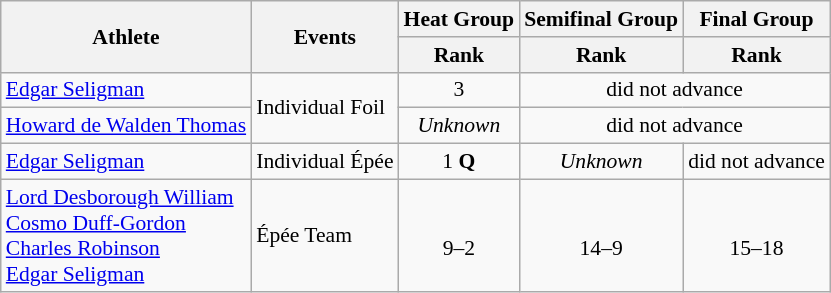<table class=wikitable style="font-size:90%">
<tr>
<th rowspan="2">Athlete</th>
<th rowspan="2">Events</th>
<th>Heat Group</th>
<th>Semifinal Group</th>
<th>Final Group</th>
</tr>
<tr>
<th>Rank</th>
<th>Rank</th>
<th>Rank</th>
</tr>
<tr>
<td><a href='#'>Edgar Seligman</a></td>
<td rowspan=2>Individual Foil</td>
<td align="center">3</td>
<td align="center" colspan=2>did not advance</td>
</tr>
<tr>
<td><a href='#'>Howard de Walden Thomas</a></td>
<td align="center"><em>Unknown</em></td>
<td align="center" colspan=2>did not advance</td>
</tr>
<tr>
<td><a href='#'>Edgar Seligman</a></td>
<td>Individual Épée</td>
<td align="center">1 <strong>Q</strong></td>
<td align="center"><em>Unknown</em></td>
<td align="center">did not advance</td>
</tr>
<tr>
<td><a href='#'>Lord Desborough William</a><br><a href='#'>Cosmo Duff-Gordon</a><br><a href='#'>Charles Robinson</a><br><a href='#'>Edgar Seligman</a></td>
<td>Épée Team</td>
<td align="center"><br> 9–2</td>
<td align="center"><br> 14–9</td>
<td align="center"><br> 15–18 </td>
</tr>
</table>
